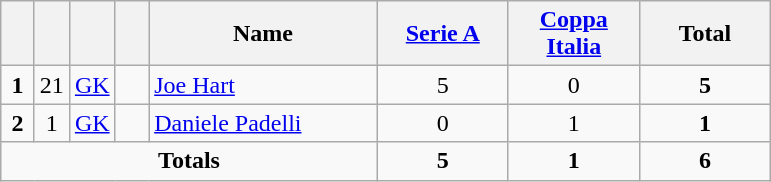<table class="wikitable" style="text-align:center">
<tr>
<th width=15></th>
<th width=15></th>
<th width=15></th>
<th width=15></th>
<th width=145>Name</th>
<th width=80><a href='#'>Serie A</a></th>
<th width=80><a href='#'>Coppa Italia</a></th>
<th width=80>Total</th>
</tr>
<tr>
<td><strong>1</strong></td>
<td>21</td>
<td><a href='#'>GK</a></td>
<td></td>
<td align=left><a href='#'>Joe Hart</a></td>
<td>5</td>
<td>0</td>
<td><strong>5</strong></td>
</tr>
<tr>
<td><strong>2</strong></td>
<td>1</td>
<td><a href='#'>GK</a></td>
<td></td>
<td align=left><a href='#'>Daniele Padelli</a></td>
<td>0</td>
<td>1</td>
<td><strong>1</strong></td>
</tr>
<tr>
<td colspan=5><strong>Totals</strong></td>
<td><strong>5</strong></td>
<td><strong>1</strong></td>
<td><strong>6</strong></td>
</tr>
</table>
